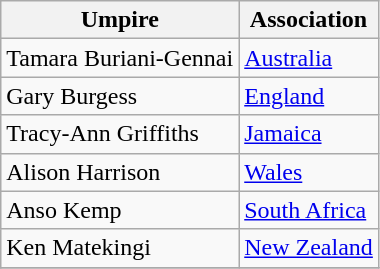<table class="wikitable collapsible">
<tr>
<th>Umpire</th>
<th>Association</th>
</tr>
<tr>
<td>Tamara Buriani-Gennai</td>
<td><a href='#'>Australia</a></td>
</tr>
<tr>
<td>Gary Burgess</td>
<td><a href='#'>England</a></td>
</tr>
<tr>
<td>Tracy-Ann Griffiths</td>
<td><a href='#'>Jamaica</a></td>
</tr>
<tr>
<td>Alison Harrison</td>
<td><a href='#'>Wales</a></td>
</tr>
<tr>
<td>Anso Kemp</td>
<td><a href='#'>South Africa</a></td>
</tr>
<tr>
<td>Ken Matekingi</td>
<td><a href='#'>New Zealand</a></td>
</tr>
<tr>
</tr>
</table>
